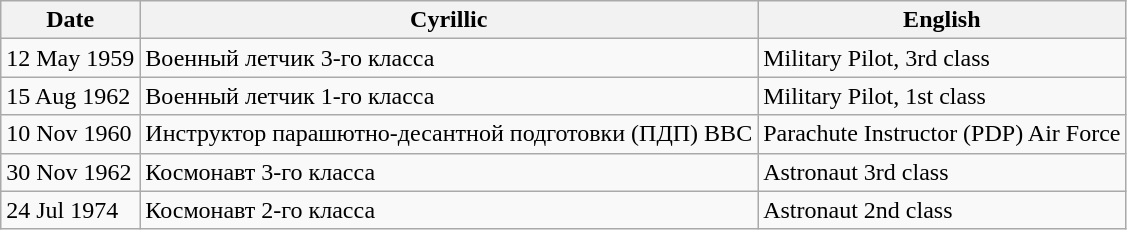<table class="wikitable">
<tr>
<th>Date</th>
<th>Cyrillic</th>
<th>English</th>
</tr>
<tr>
<td>12 May 1959</td>
<td>Военный летчик 3-го класса</td>
<td>Military Pilot, 3rd class</td>
</tr>
<tr>
<td>15 Aug 1962</td>
<td>Военный летчик 1-го класса</td>
<td>Military Pilot, 1st class</td>
</tr>
<tr>
<td>10 Nov 1960</td>
<td>Инструктор парашютно-десантной подготовки (ПДП) ВВС</td>
<td>Parachute Instructor (PDP) Air Force</td>
</tr>
<tr>
<td>30 Nov 1962</td>
<td>Космонавт 3-го класса</td>
<td>Astronaut 3rd class</td>
</tr>
<tr>
<td>24 Jul 1974</td>
<td>Космонавт 2-го класса</td>
<td>Astronaut 2nd class</td>
</tr>
</table>
